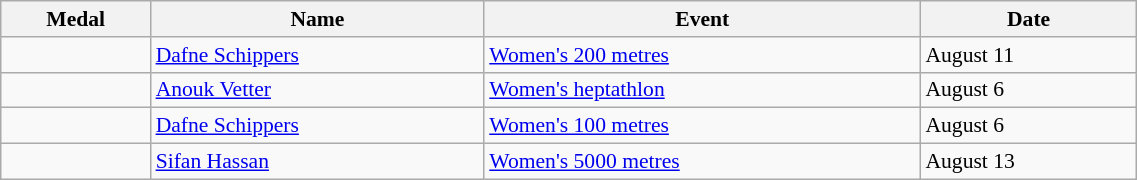<table class="wikitable" style="font-size:90%" width=60%>
<tr>
<th>Medal</th>
<th>Name</th>
<th>Event</th>
<th>Date</th>
</tr>
<tr>
<td></td>
<td><a href='#'>Dafne Schippers</a></td>
<td><a href='#'>Women's 200 metres</a></td>
<td>August 11</td>
</tr>
<tr>
<td></td>
<td><a href='#'>Anouk Vetter</a></td>
<td><a href='#'>Women's heptathlon</a></td>
<td>August 6</td>
</tr>
<tr>
<td></td>
<td><a href='#'>Dafne Schippers</a></td>
<td><a href='#'>Women's 100 metres</a></td>
<td>August 6</td>
</tr>
<tr>
<td></td>
<td><a href='#'>Sifan Hassan</a></td>
<td><a href='#'>Women's 5000 metres</a></td>
<td>August 13</td>
</tr>
</table>
